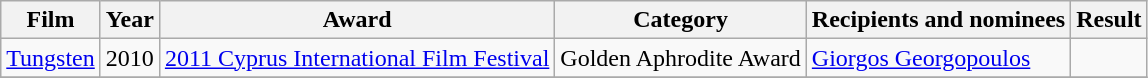<table class="wikitable">
<tr>
<th>Film</th>
<th>Year</th>
<th>Award</th>
<th>Category</th>
<th>Recipients and nominees</th>
<th>Result</th>
</tr>
<tr>
<td><a href='#'>Tungsten</a></td>
<td>2010</td>
<td><a href='#'>2011 Cyprus International Film Festival</a></td>
<td>Golden Aphrodite Award</td>
<td><a href='#'>Giorgos Georgopoulos</a></td>
<td></td>
</tr>
<tr>
</tr>
</table>
